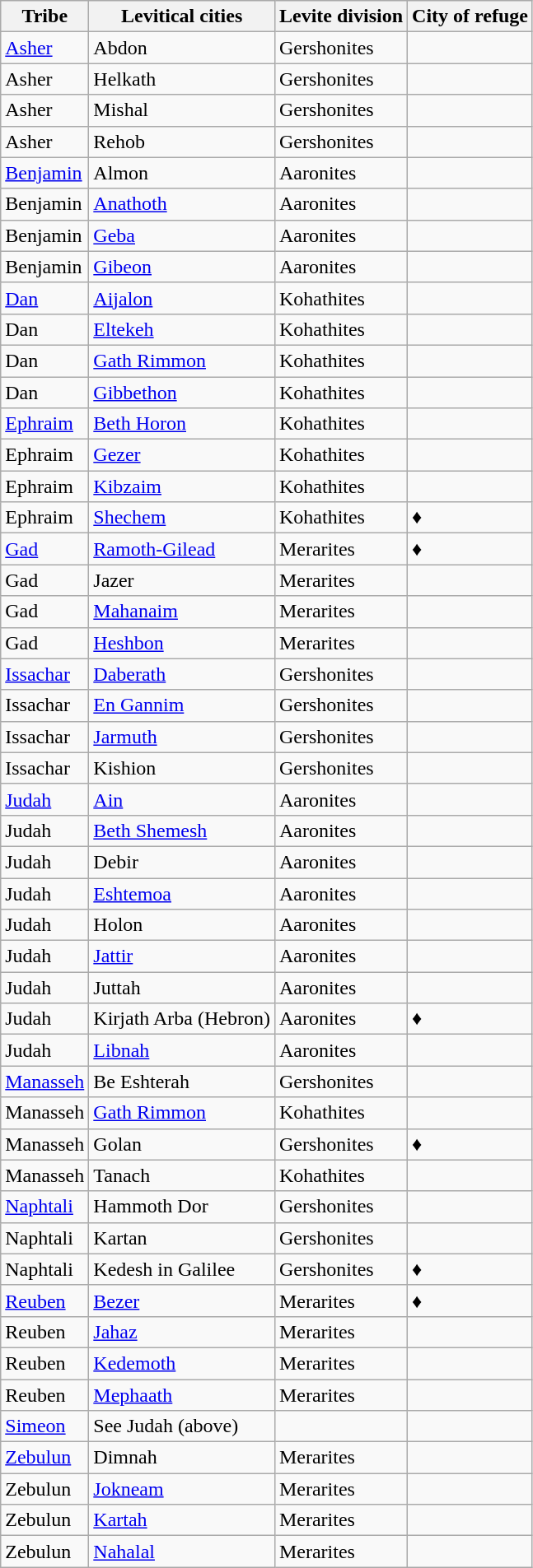<table class="wikitable sortable">
<tr>
<th>Tribe</th>
<th>Levitical cities</th>
<th>Levite division</th>
<th>City of refuge</th>
</tr>
<tr>
<td><a href='#'>Asher</a></td>
<td>Abdon</td>
<td>Gershonites</td>
<td></td>
</tr>
<tr>
<td>Asher</td>
<td>Helkath</td>
<td>Gershonites</td>
<td></td>
</tr>
<tr>
<td>Asher</td>
<td>Mishal</td>
<td>Gershonites</td>
<td></td>
</tr>
<tr>
<td>Asher</td>
<td>Rehob</td>
<td>Gershonites</td>
<td></td>
</tr>
<tr>
<td><a href='#'>Benjamin</a></td>
<td>Almon</td>
<td>Aaronites</td>
<td></td>
</tr>
<tr>
<td>Benjamin</td>
<td><a href='#'>Anathoth</a></td>
<td>Aaronites</td>
<td></td>
</tr>
<tr>
<td>Benjamin</td>
<td><a href='#'>Geba</a></td>
<td>Aaronites</td>
<td></td>
</tr>
<tr>
<td>Benjamin</td>
<td><a href='#'>Gibeon</a></td>
<td>Aaronites</td>
<td></td>
</tr>
<tr>
<td><a href='#'>Dan</a></td>
<td><a href='#'>Aijalon</a></td>
<td>Kohathites</td>
<td></td>
</tr>
<tr>
<td>Dan</td>
<td><a href='#'>Eltekeh</a></td>
<td>Kohathites</td>
<td></td>
</tr>
<tr>
<td>Dan</td>
<td><a href='#'>Gath Rimmon</a></td>
<td>Kohathites</td>
<td></td>
</tr>
<tr>
<td>Dan</td>
<td><a href='#'>Gibbethon</a></td>
<td>Kohathites</td>
<td></td>
</tr>
<tr>
<td><a href='#'>Ephraim</a></td>
<td><a href='#'>Beth Horon</a></td>
<td>Kohathites</td>
<td></td>
</tr>
<tr>
<td>Ephraim</td>
<td><a href='#'>Gezer</a></td>
<td>Kohathites</td>
<td></td>
</tr>
<tr>
<td>Ephraim</td>
<td><a href='#'>Kibzaim</a></td>
<td>Kohathites</td>
<td></td>
</tr>
<tr>
<td>Ephraim</td>
<td><a href='#'>Shechem</a></td>
<td>Kohathites</td>
<td>♦</td>
</tr>
<tr>
<td><a href='#'>Gad</a></td>
<td><a href='#'>Ramoth-Gilead</a></td>
<td>Merarites</td>
<td>♦</td>
</tr>
<tr>
<td>Gad</td>
<td>Jazer</td>
<td>Merarites</td>
<td></td>
</tr>
<tr>
<td>Gad</td>
<td><a href='#'>Mahanaim</a></td>
<td>Merarites</td>
<td></td>
</tr>
<tr>
<td>Gad</td>
<td><a href='#'>Heshbon</a></td>
<td>Merarites</td>
<td></td>
</tr>
<tr>
<td><a href='#'>Issachar</a></td>
<td><a href='#'>Daberath</a></td>
<td>Gershonites</td>
<td></td>
</tr>
<tr>
<td>Issachar</td>
<td><a href='#'>En Gannim</a></td>
<td>Gershonites</td>
<td></td>
</tr>
<tr>
<td>Issachar</td>
<td><a href='#'>Jarmuth</a></td>
<td>Gershonites</td>
<td></td>
</tr>
<tr>
<td>Issachar</td>
<td>Kishion</td>
<td>Gershonites</td>
<td></td>
</tr>
<tr>
<td><a href='#'>Judah</a></td>
<td><a href='#'>Ain</a></td>
<td>Aaronites</td>
<td></td>
</tr>
<tr>
<td>Judah</td>
<td><a href='#'>Beth Shemesh</a></td>
<td>Aaronites</td>
<td></td>
</tr>
<tr>
<td>Judah</td>
<td>Debir</td>
<td>Aaronites</td>
<td></td>
</tr>
<tr>
<td>Judah</td>
<td><a href='#'>Eshtemoa</a></td>
<td>Aaronites</td>
<td></td>
</tr>
<tr>
<td>Judah</td>
<td>Holon</td>
<td>Aaronites</td>
<td></td>
</tr>
<tr>
<td>Judah</td>
<td><a href='#'>Jattir</a></td>
<td>Aaronites</td>
<td></td>
</tr>
<tr>
<td>Judah</td>
<td>Juttah</td>
<td>Aaronites</td>
<td></td>
</tr>
<tr>
<td>Judah</td>
<td>Kirjath Arba (Hebron)</td>
<td>Aaronites</td>
<td>♦</td>
</tr>
<tr>
<td>Judah</td>
<td><a href='#'>Libnah</a></td>
<td>Aaronites</td>
<td></td>
</tr>
<tr>
<td><a href='#'>Manasseh</a></td>
<td>Be Eshterah</td>
<td>Gershonites</td>
<td></td>
</tr>
<tr>
<td>Manasseh</td>
<td><a href='#'>Gath Rimmon</a></td>
<td>Kohathites</td>
<td></td>
</tr>
<tr>
<td>Manasseh</td>
<td>Golan</td>
<td>Gershonites</td>
<td>♦</td>
</tr>
<tr>
<td>Manasseh</td>
<td>Tanach</td>
<td>Kohathites</td>
<td></td>
</tr>
<tr>
<td><a href='#'>Naphtali</a></td>
<td>Hammoth Dor</td>
<td>Gershonites</td>
<td></td>
</tr>
<tr>
<td>Naphtali</td>
<td>Kartan</td>
<td>Gershonites</td>
<td></td>
</tr>
<tr>
<td>Naphtali</td>
<td>Kedesh in Galilee</td>
<td>Gershonites</td>
<td>♦</td>
</tr>
<tr>
<td><a href='#'>Reuben</a></td>
<td><a href='#'>Bezer</a></td>
<td>Merarites</td>
<td>♦</td>
</tr>
<tr>
<td>Reuben</td>
<td><a href='#'>Jahaz</a></td>
<td>Merarites</td>
<td></td>
</tr>
<tr>
<td>Reuben</td>
<td><a href='#'>Kedemoth</a></td>
<td>Merarites</td>
<td></td>
</tr>
<tr>
<td>Reuben</td>
<td><a href='#'>Mephaath</a></td>
<td>Merarites</td>
<td></td>
</tr>
<tr>
<td><a href='#'>Simeon</a></td>
<td>See Judah (above)</td>
<td></td>
<td></td>
</tr>
<tr>
<td><a href='#'>Zebulun</a></td>
<td>Dimnah</td>
<td>Merarites</td>
<td></td>
</tr>
<tr>
<td>Zebulun</td>
<td><a href='#'>Jokneam</a></td>
<td>Merarites</td>
<td></td>
</tr>
<tr>
<td>Zebulun</td>
<td><a href='#'>Kartah</a></td>
<td>Merarites</td>
<td></td>
</tr>
<tr>
<td>Zebulun</td>
<td><a href='#'>Nahalal</a></td>
<td>Merarites</td>
<td></td>
</tr>
</table>
